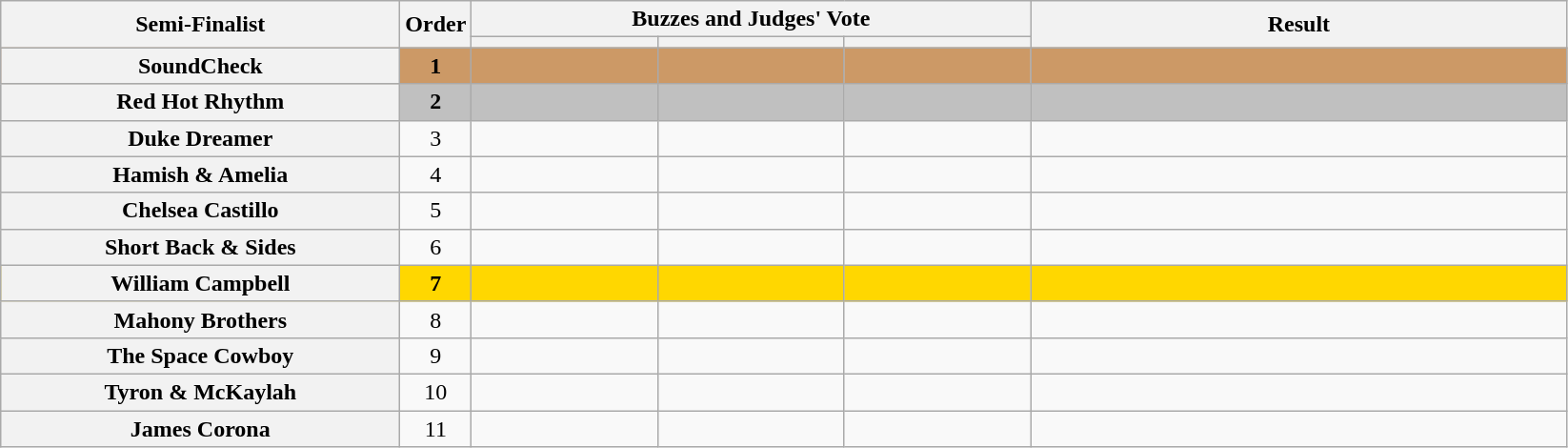<table class="wikitable plainrowheaders sortable" style="text-align:center;">
<tr>
<th scope="col" rowspan=2 class="unsortable" style="width:17em;">Semi-Finalist</th>
<th scope="col" rowspan=2 style="width:1em;">Order</th>
<th scope="col" colspan=3 class="unsortable" style="width:24em;">Buzzes and Judges' Vote</th>
<th scope="col" rowspan=2 style="width:23em;">Result</th>
</tr>
<tr>
<th scope="col" class="unsortable" style="width:6em;"></th>
<th scope="col" class="unsortable" style="width:6em;"></th>
<th scope="col" class="unsortable" style="width:6em;"></th>
</tr>
<tr bgcolor=#c96>
<th scope="row"><strong>SoundCheck</strong></th>
<td><strong>1</strong></td>
<td style="text-align:center;"></td>
<td style="text-align:center;"></td>
<td style="text-align:center;"></td>
<td><strong></strong></td>
</tr>
<tr bgcolor=silver>
<th scope="row"><strong>Red Hot Rhythm</strong></th>
<td><strong>2</strong></td>
<td style="text-align:center;"></td>
<td style="text-align:center;"></td>
<td style="text-align:center;"></td>
<td><strong></strong></td>
</tr>
<tr>
<th scope="row">Duke Dreamer</th>
<td>3</td>
<td style="text-align:center;"></td>
<td style="text-align:center;"></td>
<td style="text-align:center;"></td>
<td></td>
</tr>
<tr>
<th scope="row">Hamish & Amelia</th>
<td>4</td>
<td style="text-align:center;"></td>
<td style="text-align:center;"></td>
<td style="text-align:center;"></td>
<td></td>
</tr>
<tr>
<th scope="row">Chelsea Castillo</th>
<td>5</td>
<td style="text-align:center;"></td>
<td style="text-align:center;"></td>
<td style="text-align:center;"></td>
<td></td>
</tr>
<tr>
<th scope="row">Short Back & Sides</th>
<td>6</td>
<td style="text-align:center;"></td>
<td style="text-align:center;"></td>
<td style="text-align:center;"></td>
<td></td>
</tr>
<tr bgcolor=gold>
<th scope="row"><strong>William Campbell</strong></th>
<td><strong>7</strong></td>
<td style="text-align:center;"></td>
<td style="text-align:center;"></td>
<td style="text-align:center;"></td>
<td><strong></strong></td>
</tr>
<tr>
<th scope="row">Mahony Brothers</th>
<td>8</td>
<td style="text-align:center;"></td>
<td style="text-align:center;"></td>
<td style="text-align:center;"></td>
<td></td>
</tr>
<tr>
<th scope="row">The Space Cowboy</th>
<td>9</td>
<td style="text-align:center;"></td>
<td style="text-align:center;"></td>
<td style="text-align:center;"></td>
<td></td>
</tr>
<tr>
<th scope="row">Tyron & McKaylah</th>
<td>10</td>
<td style="text-align:center;"></td>
<td style="text-align:center;"></td>
<td style="text-align:center;"></td>
<td></td>
</tr>
<tr>
<th scope="row">James Corona</th>
<td>11</td>
<td style="text-align:center;"></td>
<td style="text-align:center;"></td>
<td style="text-align:center;"></td>
<td></td>
</tr>
</table>
